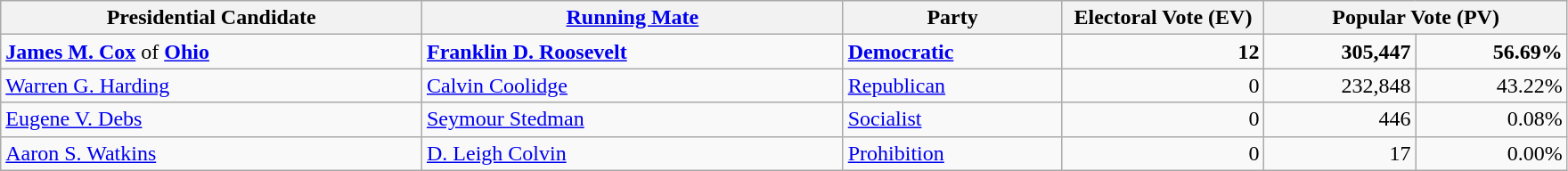<table class="wikitable nowrap">
<tr>
<th width="25%">Presidential Candidate</th>
<th width="25%"><a href='#'>Running Mate</a></th>
<th width="13%">Party</th>
<th width="12%">Electoral Vote (EV)</th>
<th colspan="2" width="18%">Popular Vote (PV)</th>
</tr>
<tr>
<td><strong><a href='#'>James M. Cox</a></strong> of <strong><a href='#'>Ohio</a></strong></td>
<td><strong><a href='#'>Franklin D. Roosevelt</a></strong></td>
<td><strong><a href='#'>Democratic</a></strong></td>
<td align="right"><strong>12</strong></td>
<td align="right"><strong>305,447</strong></td>
<td align="right"><strong>56.69%</strong></td>
</tr>
<tr>
<td><a href='#'>Warren G. Harding</a></td>
<td><a href='#'>Calvin Coolidge</a></td>
<td><a href='#'>Republican</a></td>
<td align="right">0</td>
<td align="right">232,848</td>
<td align="right">43.22%</td>
</tr>
<tr>
<td><a href='#'>Eugene V. Debs</a></td>
<td><a href='#'>Seymour Stedman</a></td>
<td><a href='#'>Socialist</a></td>
<td align="right">0</td>
<td align="right">446</td>
<td align="right">0.08%</td>
</tr>
<tr>
<td><a href='#'>Aaron S. Watkins</a></td>
<td><a href='#'>D. Leigh Colvin</a></td>
<td><a href='#'>Prohibition</a></td>
<td align="right">0</td>
<td align="right">17</td>
<td align="right">0.00%</td>
</tr>
</table>
